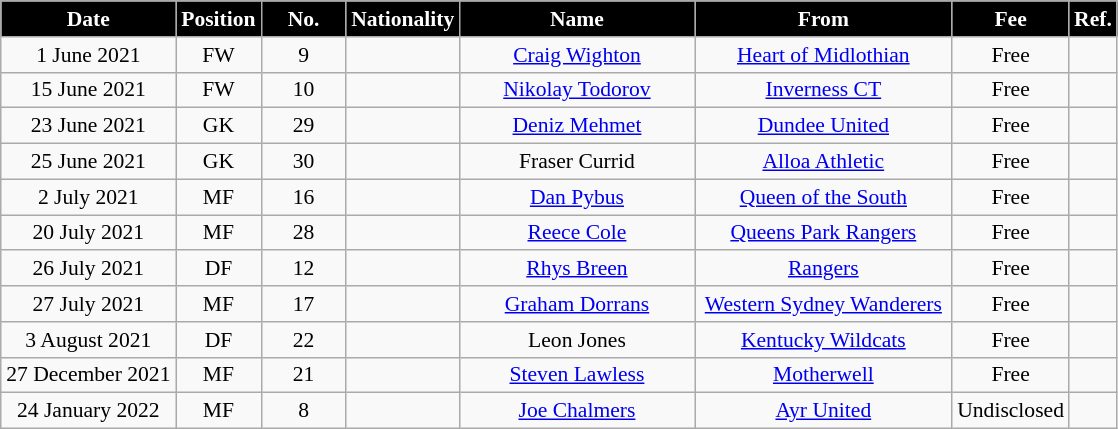<table class="wikitable"  style="text-align:center; font-size:90%; ">
<tr>
<th style="background:#000000; color:white; width:110px;">Date</th>
<th style="background:#000000; color:white; width:50px;">Position</th>
<th style="background:#000000; color:white; width:50px;">No.</th>
<th style="background:#000000; color:white; width:50px;">Nationality</th>
<th style="background:#000000; color:white; width:150px;">Name</th>
<th style="background:#000000; color:white; width:165px;">From</th>
<th style="background:#000000; color:white; width:70px;">Fee</th>
<th style="background:#000000; color:white; width:25px;">Ref.</th>
</tr>
<tr>
<td>1 June 2021</td>
<td>FW</td>
<td>9</td>
<td></td>
<td><a href='#'>Craig Wighton</a></td>
<td><a href='#'>Heart of Midlothian</a></td>
<td>Free</td>
<td></td>
</tr>
<tr>
<td>15 June 2021</td>
<td>FW</td>
<td>10</td>
<td></td>
<td><a href='#'>Nikolay Todorov</a></td>
<td><a href='#'>Inverness CT</a></td>
<td>Free</td>
<td></td>
</tr>
<tr>
<td>23 June 2021</td>
<td>GK</td>
<td>29</td>
<td></td>
<td><a href='#'>Deniz Mehmet</a></td>
<td><a href='#'>Dundee United</a></td>
<td>Free</td>
<td></td>
</tr>
<tr>
<td>25 June 2021</td>
<td>GK</td>
<td>30</td>
<td></td>
<td>Fraser Currid</td>
<td><a href='#'>Alloa Athletic</a></td>
<td>Free</td>
<td></td>
</tr>
<tr>
<td>2 July 2021</td>
<td>MF</td>
<td>16</td>
<td></td>
<td><a href='#'>Dan Pybus</a></td>
<td><a href='#'>Queen of the South</a></td>
<td>Free</td>
<td></td>
</tr>
<tr>
<td>20 July 2021</td>
<td>MF</td>
<td>28</td>
<td></td>
<td><a href='#'>Reece Cole</a></td>
<td> <a href='#'>Queens Park Rangers</a></td>
<td>Free</td>
<td></td>
</tr>
<tr>
<td>26 July 2021</td>
<td>DF</td>
<td>12</td>
<td></td>
<td><a href='#'>Rhys Breen</a></td>
<td><a href='#'>Rangers</a></td>
<td>Free</td>
<td></td>
</tr>
<tr>
<td>27 July 2021</td>
<td>MF</td>
<td>17</td>
<td></td>
<td><a href='#'>Graham Dorrans</a></td>
<td> <a href='#'>Western Sydney Wanderers</a></td>
<td>Free</td>
<td></td>
</tr>
<tr>
<td>3 August 2021</td>
<td>DF</td>
<td>22</td>
<td></td>
<td>Leon Jones</td>
<td> <a href='#'>Kentucky Wildcats</a></td>
<td>Free</td>
<td></td>
</tr>
<tr>
<td>27 December 2021</td>
<td>MF</td>
<td>21</td>
<td></td>
<td><a href='#'>Steven Lawless</a></td>
<td><a href='#'>Motherwell</a></td>
<td>Free</td>
<td></td>
</tr>
<tr>
<td>24 January 2022</td>
<td>MF</td>
<td>8</td>
<td></td>
<td><a href='#'>Joe Chalmers</a></td>
<td><a href='#'>Ayr United</a></td>
<td>Undisclosed</td>
<td></td>
</tr>
</table>
